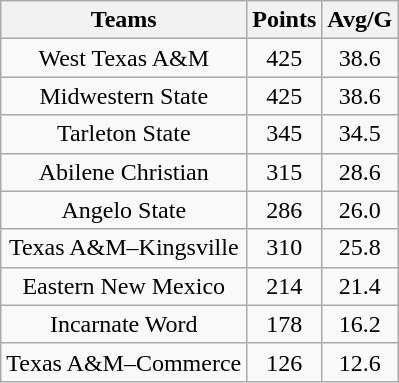<table class="wikitable sortable" style="text-align: center;">
<tr>
<th>Teams</th>
<th>Points</th>
<th>Avg/G</th>
</tr>
<tr>
<td style=>West Texas A&M</td>
<td>425</td>
<td>38.6</td>
</tr>
<tr>
<td style=>Midwestern State</td>
<td>425</td>
<td>38.6</td>
</tr>
<tr>
<td style=>Tarleton State</td>
<td>345</td>
<td>34.5</td>
</tr>
<tr>
<td style=>Abilene Christian</td>
<td>315</td>
<td>28.6</td>
</tr>
<tr>
<td style=>Angelo State</td>
<td>286</td>
<td>26.0</td>
</tr>
<tr>
<td style=>Texas A&M–Kingsville</td>
<td>310</td>
<td>25.8</td>
</tr>
<tr>
<td style=>Eastern New Mexico</td>
<td>214</td>
<td>21.4</td>
</tr>
<tr>
<td style=>Incarnate Word</td>
<td>178</td>
<td>16.2</td>
</tr>
<tr>
<td style=>Texas A&M–Commerce</td>
<td>126</td>
<td>12.6</td>
</tr>
</table>
